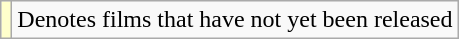<table class="wikitable sortable">
<tr>
<td style="background:#ffc;"></td>
<td>Denotes films that have not yet been released</td>
</tr>
</table>
